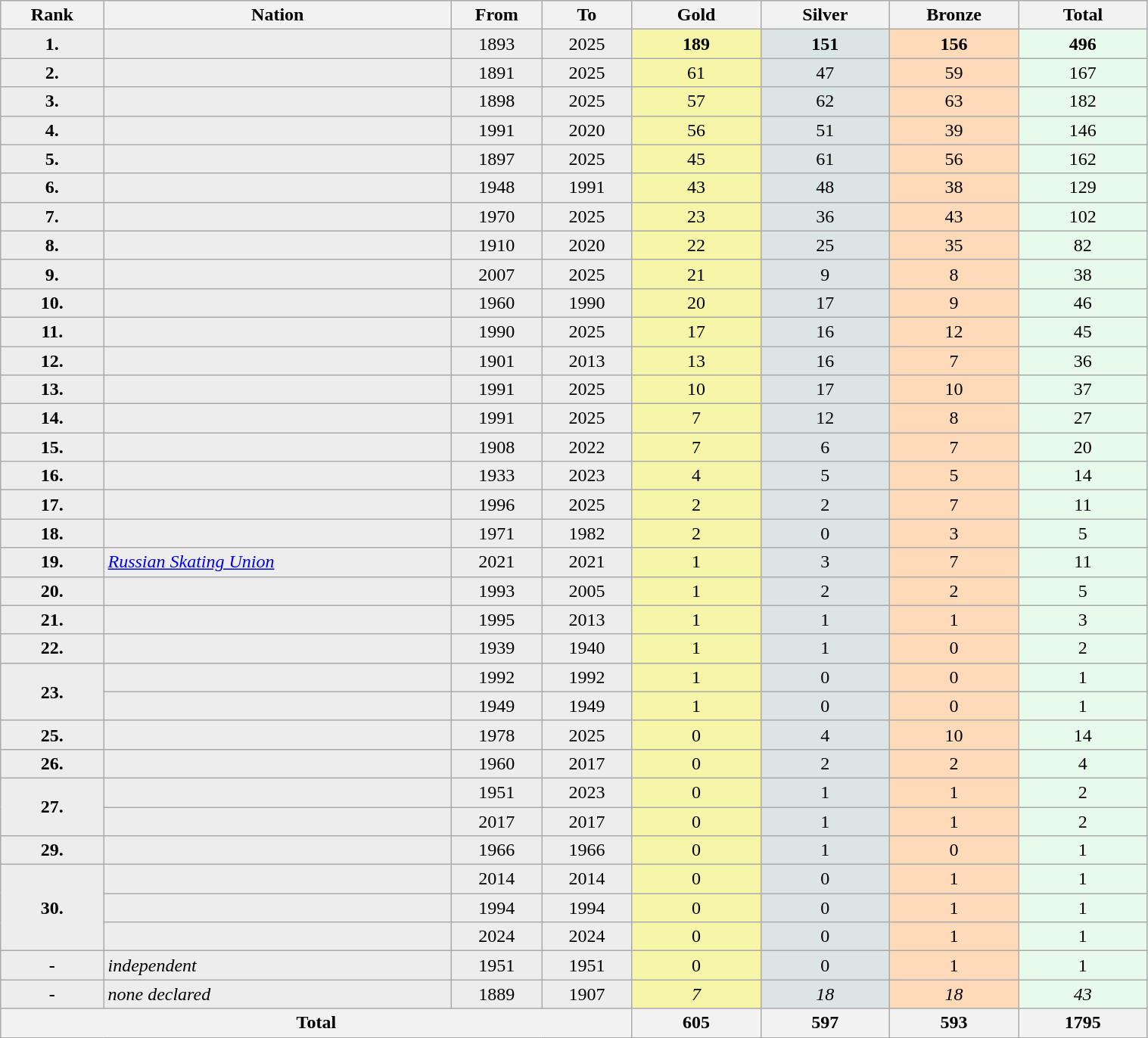<table class="wikitable zebra sortable" style=" width:80%;">
<tr style="background-color:#EDEDED;">
<th class="hintergrundfarbe6" style="width:8%;">Rank</th>
<th class="hintergrundfarbe6" style="width:27%;">Nation</th>
<th class="hintergrundfarbe6" style="width:7%;">From</th>
<th class="hintergrundfarbe6" style="width:7%;">To</th>
<th bgcolor=gold style="width:10%;">Gold</th>
<th bgcolor=silver style="width:10%;">Silver</th>
<th bgcolor=silver style="width:10%;">Bronze</th>
<th class="hintergrundfarbe6" style="width:10%;">Total</th>
</tr>
<tr style="text-align:center">
<td style="background:#EDEDED"><strong>1.</strong></td>
<td style="text-align:left; background:#EDEDED"></td>
<td style="background:#EDEDED">1893</td>
<td style="background:#EDEDED">2025</td>
<td style="background:#F7F6A8"><strong>189</strong></td>
<td style="background:#DCE5E5"><strong>151</strong></td>
<td style="background:#FFDAB9"><strong>156</strong></td>
<td style="background:#E7FAEC"><strong>496</strong></td>
</tr>
<tr style="text-align:center">
<td style="background:#EDEDED"><strong>2.</strong></td>
<td style="text-align:left; background:#EDEDED"></td>
<td style="background:#EDEDED">1891</td>
<td style="background:#EDEDED">2025</td>
<td style="background:#F7F6A8">61</td>
<td style="background:#DCE5E5">47</td>
<td style="background:#FFDAB9">59</td>
<td style="background:#E7FAEC">167</td>
</tr>
<tr style="text-align:center">
<td style="background:#EDEDED"><strong>3.</strong></td>
<td style="text-align:left; background:#EDEDED"></td>
<td style="background:#EDEDED">1898</td>
<td style="background:#EDEDED">2025</td>
<td style="background:#F7F6A8">57</td>
<td style="background:#DCE5E5">62</td>
<td style="background:#FFDAB9">63</td>
<td style="background:#E7FAEC">182</td>
</tr>
<tr style="text-align:center">
<td style="background:#EDEDED"><strong>4.</strong></td>
<td style="text-align:left; background:#EDEDED"></td>
<td style="background:#EDEDED">1991</td>
<td style="background:#EDEDED">2020</td>
<td style="background:#F7F6A8">56</td>
<td style="background:#DCE5E5">51</td>
<td style="background:#FFDAB9">39</td>
<td style="background:#E7FAEC">146</td>
</tr>
<tr style="text-align:center">
<td style="background:#EDEDED"><strong>5.</strong></td>
<td style="text-align:left; background:#EDEDED"></td>
<td style="background:#EDEDED">1897</td>
<td style="background:#EDEDED">2025</td>
<td style="background:#F7F6A8">45</td>
<td style="background:#DCE5E5">61</td>
<td style="background:#FFDAB9">56</td>
<td style="background:#E7FAEC">162</td>
</tr>
<tr style="text-align:center">
<td style="background:#EDEDED"><strong>6.</strong></td>
<td style="text-align:left; background:#EDEDED"><em></em></td>
<td style="background:#EDEDED">1948</td>
<td style="background:#EDEDED">1991</td>
<td style="background:#F7F6A8">43</td>
<td style="background:#DCE5E5">48</td>
<td style="background:#FFDAB9">38</td>
<td style="background:#E7FAEC">129</td>
</tr>
<tr style="text-align:center">
<td style="background:#EDEDED"><strong>7.</strong></td>
<td style="text-align:left; background:#EDEDED"></td>
<td style="background:#EDEDED">1970</td>
<td style="background:#EDEDED">2025</td>
<td style="background:#F7F6A8">23</td>
<td style="background:#DCE5E5">36</td>
<td style="background:#FFDAB9">43</td>
<td style="background:#E7FAEC">102</td>
</tr>
<tr style="text-align:center">
<td style="background:#EDEDED"><strong>8.</strong></td>
<td style="text-align:left; background:#EDEDED"></td>
<td style="background:#EDEDED">1910</td>
<td style="background:#EDEDED">2020</td>
<td style="background:#F7F6A8">22</td>
<td style="background:#DCE5E5">25</td>
<td style="background:#FFDAB9">35</td>
<td style="background:#E7FAEC">82</td>
</tr>
<tr style="text-align:center">
<td style="background:#EDEDED"><strong>9.</strong></td>
<td style="text-align:left; background:#EDEDED"></td>
<td style="background:#EDEDED">2007</td>
<td style="background:#EDEDED">2025</td>
<td style="background:#F7F6A8">21</td>
<td style="background:#DCE5E5">9</td>
<td style="background:#FFDAB9">8</td>
<td style="background:#E7FAEC">38</td>
</tr>
<tr style="text-align:center">
<td style="background:#EDEDED"><strong>10.</strong></td>
<td style="text-align:left; background:#EDEDED"><em></em></td>
<td style="background:#EDEDED">1960</td>
<td style="background:#EDEDED">1990</td>
<td style="background:#F7F6A8">20</td>
<td style="background:#DCE5E5">17</td>
<td style="background:#FFDAB9">9</td>
<td style="background:#E7FAEC">46</td>
</tr>
<tr style="text-align:center">
<td style="background:#EDEDED"><strong>11.</strong></td>
<td style="text-align:left; background:#EDEDED"></td>
<td style="background:#EDEDED">1990</td>
<td style="background:#EDEDED">2025</td>
<td style="background:#F7F6A8">17</td>
<td style="background:#DCE5E5">16</td>
<td style="background:#FFDAB9">12</td>
<td style="background:#E7FAEC">45</td>
</tr>
<tr style="text-align:center">
<td style="background:#EDEDED"><strong>12.</strong></td>
<td style="text-align:left; background:#EDEDED"></td>
<td style="background:#EDEDED">1901</td>
<td style="background:#EDEDED">2013</td>
<td style="background:#F7F6A8">13</td>
<td style="background:#DCE5E5">16</td>
<td style="background:#FFDAB9">7</td>
<td style="background:#E7FAEC">36</td>
</tr>
<tr style="text-align:center">
<td style="background:#EDEDED"><strong>13.</strong></td>
<td style="text-align:left; background:#EDEDED"></td>
<td style="background:#EDEDED">1991</td>
<td style="background:#EDEDED">2025</td>
<td style="background:#F7F6A8">10</td>
<td style="background:#DCE5E5">17</td>
<td style="background:#FFDAB9">10</td>
<td style="background:#E7FAEC">37</td>
</tr>
<tr style="text-align:center">
<td style="background:#EDEDED"><strong>14.</strong></td>
<td style="text-align:left; background:#EDEDED"></td>
<td style="background:#EDEDED">1991</td>
<td style="background:#EDEDED">2025</td>
<td style="background:#F7F6A8">7</td>
<td style="background:#DCE5E5">12</td>
<td style="background:#FFDAB9">8</td>
<td style="background:#E7FAEC">27</td>
</tr>
<tr style="text-align:center">
<td style="background:#EDEDED"><strong>15.</strong></td>
<td style="text-align:left; background:#EDEDED"></td>
<td style="background:#EDEDED">1908</td>
<td style="background:#EDEDED">2022</td>
<td style="background:#F7F6A8">7</td>
<td style="background:#DCE5E5">6</td>
<td style="background:#FFDAB9">7</td>
<td style="background:#E7FAEC">20</td>
</tr>
<tr style="text-align:center">
<td style="background:#EDEDED"><strong>16.</strong></td>
<td style="text-align:left; background:#EDEDED"></td>
<td style="background:#EDEDED">1933</td>
<td style="background:#EDEDED">2023</td>
<td style="background:#F7F6A8">4</td>
<td style="background:#DCE5E5">5</td>
<td style="background:#FFDAB9">5</td>
<td style="background:#E7FAEC">14</td>
</tr>
<tr style="text-align:center">
<td style="background:#EDEDED"><strong>17.</strong></td>
<td style="text-align:left; background:#EDEDED"></td>
<td style="background:#EDEDED">1996</td>
<td style="background:#EDEDED">2025</td>
<td style="background:#F7F6A8">2</td>
<td style="background:#DCE5E5">2</td>
<td style="background:#FFDAB9">7</td>
<td style="background:#E7FAEC">11</td>
</tr>
<tr style="text-align:center">
<td style="background:#EDEDED"><strong>18.</strong></td>
<td style="text-align:left; background:#EDEDED"><em></em></td>
<td style="background:#EDEDED">1971</td>
<td style="background:#EDEDED">1982</td>
<td style="background:#F7F6A8">2</td>
<td style="background:#DCE5E5">0</td>
<td style="background:#FFDAB9">3</td>
<td style="background:#E7FAEC">5</td>
</tr>
<tr style="text-align:center">
<td style="background:#EDEDED"><strong>19.</strong></td>
<td style="text-align:left; background:#EDEDED"><em><a href='#'>Russian Skating Union</a></em></td>
<td style="background:#EDEDED">2021</td>
<td style="background:#EDEDED">2021</td>
<td style="background:#F7F6A8">1</td>
<td style="background:#DCE5E5">3</td>
<td style="background:#FFDAB9">7</td>
<td style="background:#E7FAEC">11</td>
</tr>
<tr style="text-align:center">
<td style="background:#EDEDED"><strong>20.</strong></td>
<td style="text-align:left; background:#EDEDED"></td>
<td style="background:#EDEDED">1993</td>
<td style="background:#EDEDED">2005</td>
<td style="background:#F7F6A8">1</td>
<td style="background:#DCE5E5">2</td>
<td style="background:#FFDAB9">2</td>
<td style="background:#E7FAEC">5</td>
</tr>
<tr style="text-align:center">
<td style="background:#EDEDED"><strong>21.</strong></td>
<td style="text-align:left; background:#EDEDED"></td>
<td style="background:#EDEDED">1995</td>
<td style="background:#EDEDED">2013</td>
<td style="background:#F7F6A8">1</td>
<td style="background:#DCE5E5">1</td>
<td style="background:#FFDAB9">1</td>
<td style="background:#E7FAEC">3</td>
</tr>
<tr style="text-align:center">
<td style="background:#EDEDED"><strong>22.</strong></td>
<td style="text-align:left; background:#EDEDED"></td>
<td style="background:#EDEDED">1939</td>
<td style="background:#EDEDED">1940</td>
<td style="background:#F7F6A8">1</td>
<td style="background:#DCE5E5">1</td>
<td style="background:#FFDAB9">0</td>
<td style="background:#E7FAEC">2</td>
</tr>
<tr style="text-align:center">
<td rowspan="2" style="background:#EDEDED"><strong>23.</strong></td>
<td style="text-align:left; background:#EDEDED"><em></em></td>
<td style="background:#EDEDED">1992</td>
<td style="background:#EDEDED">1992</td>
<td style="background:#F7F6A8">1</td>
<td style="background:#DCE5E5">0</td>
<td style="background:#FFDAB9">0</td>
<td style="background:#E7FAEC">1</td>
</tr>
<tr style="text-align:center">
<td style="text-align:left; background:#EDEDED"></td>
<td style="background:#EDEDED">1949</td>
<td style="background:#EDEDED">1949</td>
<td style="background:#F7F6A8">1</td>
<td style="background:#DCE5E5">0</td>
<td style="background:#FFDAB9">0</td>
<td style="background:#E7FAEC">1</td>
</tr>
<tr style="text-align:center">
<td style="background:#EDEDED"><strong>25.</strong></td>
<td style="text-align:left; background:#EDEDED"></td>
<td style="background:#EDEDED">1978</td>
<td style="background:#EDEDED">2025</td>
<td style="background:#F7F6A8">0</td>
<td style="background:#DCE5E5">4</td>
<td style="background:#FFDAB9">10</td>
<td style="background:#E7FAEC">14</td>
</tr>
<tr style="text-align:center">
<td style="background:#EDEDED"><strong>26.</strong></td>
<td style="text-align:left; background:#EDEDED"></td>
<td style="background:#EDEDED">1960</td>
<td style="background:#EDEDED">2017</td>
<td style="background:#F7F6A8">0</td>
<td style="background:#DCE5E5">2</td>
<td style="background:#FFDAB9">2</td>
<td style="background:#E7FAEC">4</td>
</tr>
<tr style="text-align:center">
<td rowspan="2" style="background:#EDEDED"><strong>27.</strong></td>
<td style="text-align:left; background:#EDEDED"></td>
<td style="background:#EDEDED">1951</td>
<td style="background:#EDEDED">2023</td>
<td style="background:#F7F6A8">0</td>
<td style="background:#DCE5E5">1</td>
<td style="background:#FFDAB9">1</td>
<td style="background:#E7FAEC">2</td>
</tr>
<tr style="text-align:center">
<td style="text-align:left; background:#EDEDED"></td>
<td style="background:#EDEDED">2017</td>
<td style="background:#EDEDED">2017</td>
<td style="background:#F7F6A8">0</td>
<td style="background:#DCE5E5">1</td>
<td style="background:#FFDAB9">1</td>
<td style="background:#E7FAEC">2</td>
</tr>
<tr style="text-align:center">
<td style="background:#EDEDED"><strong>29.</strong></td>
<td style="text-align:left; background:#EDEDED"></td>
<td style="background:#EDEDED">1966</td>
<td style="background:#EDEDED">1966</td>
<td style="background:#F7F6A8">0</td>
<td style="background:#DCE5E5">1</td>
<td style="background:#FFDAB9">0</td>
<td style="background:#E7FAEC">1</td>
</tr>
<tr style="text-align:center">
<td rowspan="3" style="background:#EDEDED"><strong>30.</strong></td>
<td style="text-align:left; background:#EDEDED"></td>
<td style="background:#EDEDED">2014</td>
<td style="background:#EDEDED">2014</td>
<td style="background:#F7F6A8">0</td>
<td style="background:#DCE5E5">0</td>
<td style="background:#FFDAB9">1</td>
<td style="background:#E7FAEC">1</td>
</tr>
<tr style="text-align:center">
<td style="text-align:left; background:#EDEDED"></td>
<td style="background:#EDEDED">1994</td>
<td style="background:#EDEDED">1994</td>
<td style="background:#F7F6A8">0</td>
<td style="background:#DCE5E5">0</td>
<td style="background:#FFDAB9">1</td>
<td style="background:#E7FAEC">1</td>
</tr>
<tr style="text-align:center">
<td style="text-align:left; background:#EDEDED"></td>
<td style="background:#EDEDED">2024</td>
<td style="background:#EDEDED">2024</td>
<td style="background:#F7F6A8">0</td>
<td style="background:#DCE5E5">0</td>
<td style="background:#FFDAB9">1</td>
<td style="background:#E7FAEC">1</td>
</tr>
<tr style="text-align:center">
<td style="background:#EDEDED"><strong>-</strong></td>
<td style="text-align:left; background:#EDEDED"><em>independent</em></td>
<td style="background:#EDEDED">1951</td>
<td style="background:#EDEDED">1951</td>
<td style="background:#F7F6A8">0</td>
<td style="background:#DCE5E5">0</td>
<td style="background:#FFDAB9">1</td>
<td style="background:#E7FAEC">1 </td>
</tr>
<tr style="text-align:center">
<td style="background:#EDEDED"><strong>-</strong></td>
<td style="text-align:left; background:#EDEDED"><em>none declared</em></td>
<td style="background:#EDEDED">1889</td>
<td style="background:#EDEDED">1907</td>
<td style="background:#F7F6A8"><em>7</em></td>
<td style="background:#DCE5E5"><em>18</em></td>
<td style="background:#FFDAB9"><em>18</em></td>
<td style="background:#E7FAEC"><em>43</em> </td>
</tr>
<tr>
<th colspan=4>Total</th>
<th>605</th>
<th>597</th>
<th>593</th>
<th>1795</th>
</tr>
</table>
